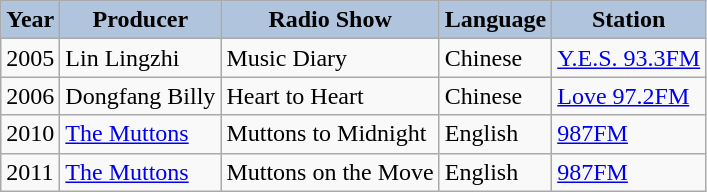<table class="wikitable">
<tr>
<th style="background:#B0C4DE;">Year</th>
<th style="background:#B0C4DE;">Producer</th>
<th style="background:#B0C4DE;">Radio Show</th>
<th style="background:#B0C4DE;">Language</th>
<th style="background:#B0C4DE;">Station</th>
</tr>
<tr>
<td>2005</td>
<td>Lin Lingzhi</td>
<td>Music Diary</td>
<td>Chinese</td>
<td><a href='#'>Y.E.S. 93.3FM</a></td>
</tr>
<tr>
<td>2006</td>
<td>Dongfang Billy</td>
<td>Heart to Heart</td>
<td>Chinese</td>
<td><a href='#'>Love 97.2FM</a></td>
</tr>
<tr>
<td>2010</td>
<td><a href='#'>The Muttons</a></td>
<td>Muttons to Midnight</td>
<td>English</td>
<td><a href='#'>987FM</a></td>
</tr>
<tr>
<td>2011</td>
<td><a href='#'>The Muttons</a></td>
<td>Muttons on the Move</td>
<td>English</td>
<td><a href='#'>987FM</a></td>
</tr>
</table>
